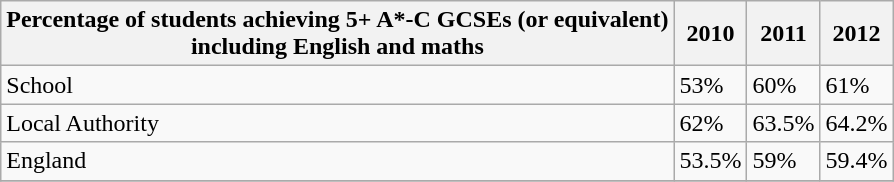<table class="wikitable">
<tr>
<th>Percentage of students achieving 5+ A*-C GCSEs (or equivalent)<br>including English and maths</th>
<th>2010</th>
<th>2011</th>
<th>2012</th>
</tr>
<tr>
<td>School</td>
<td>53%</td>
<td>60%</td>
<td>61%</td>
</tr>
<tr>
<td>Local Authority</td>
<td>62%</td>
<td>63.5%</td>
<td>64.2%</td>
</tr>
<tr>
<td>England</td>
<td>53.5%</td>
<td>59%</td>
<td>59.4%</td>
</tr>
<tr>
</tr>
</table>
